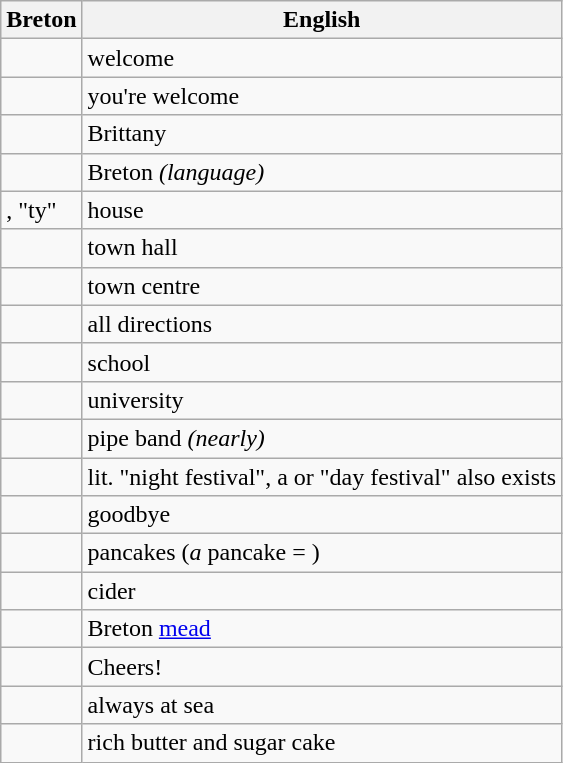<table class="wikitable">
<tr>
<th>Breton</th>
<th>English</th>
</tr>
<tr>
<td></td>
<td>welcome</td>
</tr>
<tr>
<td></td>
<td>you're welcome</td>
</tr>
<tr>
<td></td>
<td>Brittany</td>
</tr>
<tr>
<td></td>
<td>Breton <em>(language)</em></td>
</tr>
<tr>
<td>, "ty"</td>
<td>house</td>
</tr>
<tr>
<td></td>
<td>town hall</td>
</tr>
<tr>
<td></td>
<td>town centre</td>
</tr>
<tr>
<td></td>
<td>all directions</td>
</tr>
<tr>
<td></td>
<td>school</td>
</tr>
<tr>
<td></td>
<td>university</td>
</tr>
<tr>
<td></td>
<td>pipe band <em>(nearly)</em></td>
</tr>
<tr>
<td></td>
<td>lit. "night festival", a  or "day festival" also exists</td>
</tr>
<tr>
<td></td>
<td>goodbye</td>
</tr>
<tr>
<td></td>
<td>pancakes (<em>a</em> pancake = )</td>
</tr>
<tr>
<td></td>
<td>cider</td>
</tr>
<tr>
<td></td>
<td>Breton <a href='#'>mead</a></td>
</tr>
<tr>
<td></td>
<td>Cheers!</td>
</tr>
<tr>
<td></td>
<td>always at sea</td>
</tr>
<tr>
<td></td>
<td>rich butter and sugar cake</td>
</tr>
</table>
